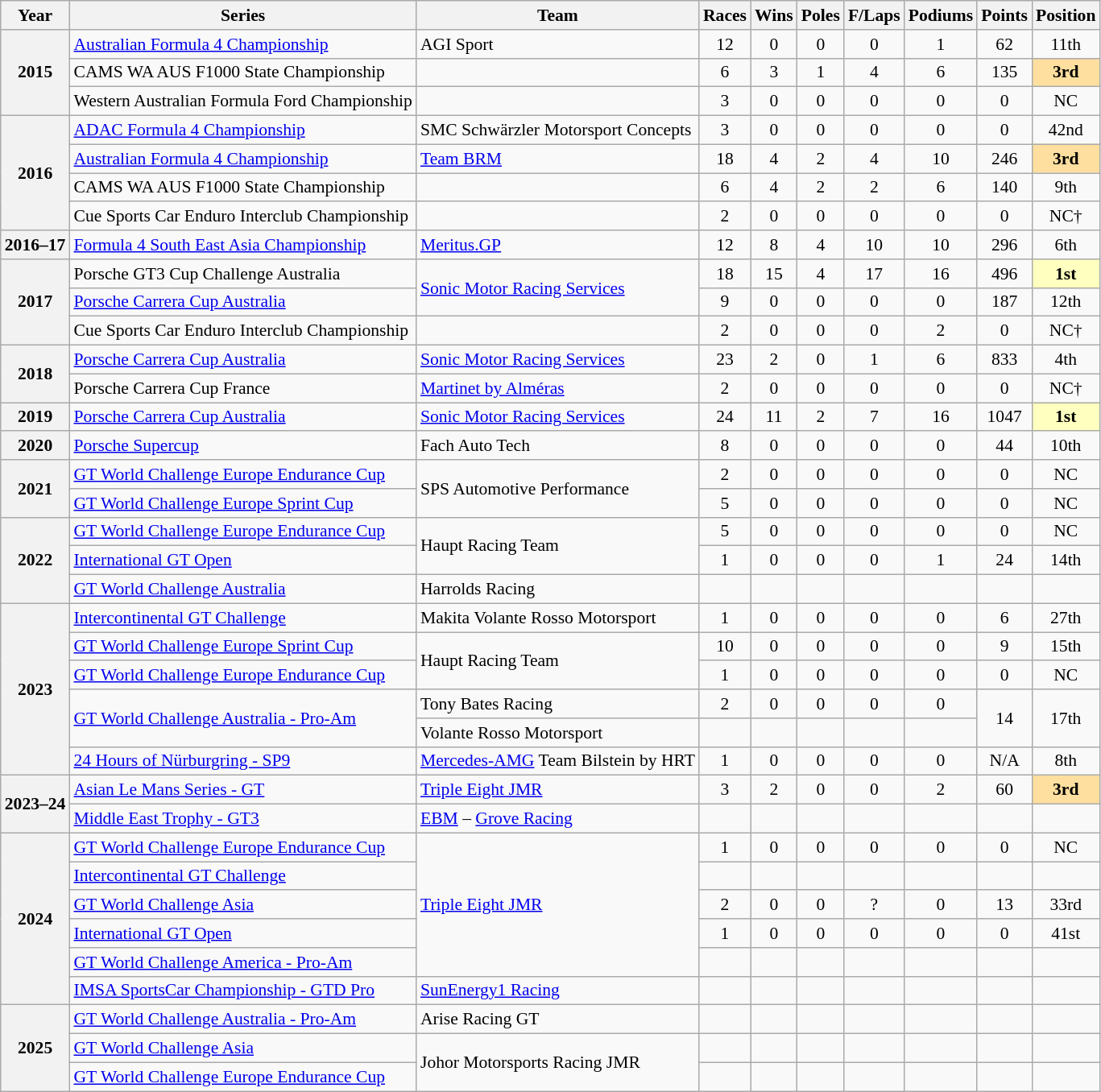<table class="wikitable" style="font-size: 90%; text-align:center">
<tr>
<th>Year</th>
<th>Series</th>
<th>Team</th>
<th>Races</th>
<th>Wins</th>
<th>Poles</th>
<th>F/Laps</th>
<th>Podiums</th>
<th>Points</th>
<th>Position</th>
</tr>
<tr>
<th rowspan="3">2015</th>
<td align=left><a href='#'>Australian Formula 4 Championship</a></td>
<td align=left>AGI Sport</td>
<td>12</td>
<td>0</td>
<td>0</td>
<td>0</td>
<td>1</td>
<td>62</td>
<td>11th</td>
</tr>
<tr>
<td align=left>CAMS WA AUS F1000 State Championship</td>
<td></td>
<td>6</td>
<td>3</td>
<td>1</td>
<td>4</td>
<td>6</td>
<td>135</td>
<td style="background:#ffdf9f;"><strong>3rd</strong></td>
</tr>
<tr>
<td align=left nowrap>Western Australian Formula Ford Championship</td>
<td></td>
<td>3</td>
<td>0</td>
<td>0</td>
<td>0</td>
<td>0</td>
<td>0</td>
<td>NC</td>
</tr>
<tr>
<th rowspan="4">2016</th>
<td align="left"><a href='#'>ADAC Formula 4 Championship</a></td>
<td align="left" nowrap>SMC Schwärzler Motorsport Concepts</td>
<td>3</td>
<td>0</td>
<td>0</td>
<td>0</td>
<td>0</td>
<td>0</td>
<td>42nd</td>
</tr>
<tr>
<td align="left"><a href='#'>Australian Formula 4 Championship</a></td>
<td align="left"><a href='#'>Team BRM</a></td>
<td>18</td>
<td>4</td>
<td>2</td>
<td>4</td>
<td>10</td>
<td>246</td>
<td style="background:#ffdf9f;"><strong>3rd</strong></td>
</tr>
<tr>
<td align=left>CAMS WA AUS F1000 State Championship</td>
<td></td>
<td>6</td>
<td>4</td>
<td>2</td>
<td>2</td>
<td>6</td>
<td>140</td>
<td>9th</td>
</tr>
<tr>
<td align=left>Cue Sports Car Enduro Interclub Championship</td>
<td></td>
<td>2</td>
<td>0</td>
<td>0</td>
<td>0</td>
<td>0</td>
<td>0</td>
<td>NC†</td>
</tr>
<tr>
<th nowrap>2016–17</th>
<td align="left" nowrap><a href='#'>Formula 4 South East Asia Championship</a></td>
<td align="left"><a href='#'>Meritus.GP</a></td>
<td>12</td>
<td>8</td>
<td>4</td>
<td>10</td>
<td>10</td>
<td>296</td>
<td>6th</td>
</tr>
<tr>
<th rowspan="3">2017</th>
<td align="left">Porsche GT3 Cup Challenge Australia</td>
<td rowspan="2" align="left"><a href='#'>Sonic Motor Racing Services</a></td>
<td>18</td>
<td>15</td>
<td>4</td>
<td>17</td>
<td>16</td>
<td>496</td>
<td style="background:#ffffbf"><strong>1st</strong></td>
</tr>
<tr>
<td align="left"><a href='#'>Porsche Carrera Cup Australia</a></td>
<td>9</td>
<td>0</td>
<td>0</td>
<td>0</td>
<td>0</td>
<td>187</td>
<td>12th</td>
</tr>
<tr>
<td align=left>Cue Sports Car Enduro Interclub Championship</td>
<td></td>
<td>2</td>
<td>0</td>
<td>0</td>
<td>0</td>
<td>2</td>
<td>0</td>
<td>NC†</td>
</tr>
<tr>
<th rowspan="2">2018</th>
<td align="left"><a href='#'>Porsche Carrera Cup Australia</a></td>
<td align="left"><a href='#'>Sonic Motor Racing Services</a></td>
<td>23</td>
<td>2</td>
<td>0</td>
<td>1</td>
<td>6</td>
<td>833</td>
<td>4th</td>
</tr>
<tr>
<td align="left">Porsche Carrera Cup France</td>
<td align="left"><a href='#'>Martinet by Alméras</a></td>
<td>2</td>
<td>0</td>
<td>0</td>
<td>0</td>
<td>0</td>
<td>0</td>
<td>NC†</td>
</tr>
<tr>
<th>2019</th>
<td align="left"><a href='#'>Porsche Carrera Cup Australia</a></td>
<td align="left"><a href='#'>Sonic Motor Racing Services</a></td>
<td>24</td>
<td>11</td>
<td>2</td>
<td>7</td>
<td>16</td>
<td>1047</td>
<td style="background:#ffffbf"><strong>1st</strong></td>
</tr>
<tr>
<th>2020</th>
<td align="left"><a href='#'>Porsche Supercup</a></td>
<td align="left">Fach Auto Tech</td>
<td>8</td>
<td>0</td>
<td>0</td>
<td>0</td>
<td>0</td>
<td>44</td>
<td>10th</td>
</tr>
<tr>
<th rowspan="2">2021</th>
<td align="left"><a href='#'>GT World Challenge Europe Endurance Cup</a></td>
<td rowspan="2" align="left">SPS Automotive Performance</td>
<td>2</td>
<td>0</td>
<td>0</td>
<td>0</td>
<td>0</td>
<td>0</td>
<td>NC</td>
</tr>
<tr>
<td align="left"><a href='#'>GT World Challenge Europe Sprint Cup</a></td>
<td>5</td>
<td>0</td>
<td>0</td>
<td>0</td>
<td>0</td>
<td>0</td>
<td>NC</td>
</tr>
<tr>
<th rowspan="3">2022</th>
<td align="left"><a href='#'>GT World Challenge Europe Endurance Cup</a></td>
<td rowspan="2" align="left">Haupt Racing Team</td>
<td>5</td>
<td>0</td>
<td>0</td>
<td>0</td>
<td>0</td>
<td>0</td>
<td>NC</td>
</tr>
<tr>
<td align="left"><a href='#'>International GT Open</a></td>
<td>1</td>
<td>0</td>
<td>0</td>
<td>0</td>
<td>1</td>
<td>24</td>
<td>14th</td>
</tr>
<tr>
<td align=left><a href='#'>GT World Challenge Australia</a></td>
<td align=left>Harrolds Racing</td>
<td></td>
<td></td>
<td></td>
<td></td>
<td></td>
<td></td>
<td></td>
</tr>
<tr>
<th rowspan="6">2023</th>
<td align="left"><a href='#'>Intercontinental GT Challenge</a></td>
<td align="left">Makita Volante Rosso Motorsport</td>
<td>1</td>
<td>0</td>
<td>0</td>
<td>0</td>
<td>0</td>
<td>6</td>
<td>27th</td>
</tr>
<tr>
<td align="left"><a href='#'>GT World Challenge Europe Sprint Cup</a></td>
<td rowspan="2" align="left">Haupt Racing Team</td>
<td>10</td>
<td>0</td>
<td>0</td>
<td>0</td>
<td>0</td>
<td>9</td>
<td>15th</td>
</tr>
<tr>
<td align="left"><a href='#'>GT World Challenge Europe Endurance Cup</a></td>
<td>1</td>
<td>0</td>
<td>0</td>
<td>0</td>
<td>0</td>
<td>0</td>
<td>NC</td>
</tr>
<tr>
<td rowspan="2" align=left><a href='#'>GT World Challenge Australia - Pro-Am</a></td>
<td align=left>Tony Bates Racing</td>
<td>2</td>
<td>0</td>
<td>0</td>
<td>0</td>
<td>0</td>
<td rowspan="2">14</td>
<td rowspan="2">17th</td>
</tr>
<tr>
<td align=left>Volante Rosso Motorsport</td>
<td></td>
<td></td>
<td></td>
<td></td>
<td></td>
</tr>
<tr>
<td align=left><a href='#'>24 Hours of Nürburgring - SP9</a></td>
<td align=left><a href='#'>Mercedes-AMG</a> Team Bilstein by HRT</td>
<td>1</td>
<td>0</td>
<td>0</td>
<td>0</td>
<td>0</td>
<td>N/A</td>
<td>8th</td>
</tr>
<tr>
<th rowspan="2">2023–24</th>
<td align=left><a href='#'>Asian Le Mans Series - GT</a></td>
<td align=left><a href='#'>Triple Eight JMR</a></td>
<td>3</td>
<td>2</td>
<td>0</td>
<td>0</td>
<td>2</td>
<td>60</td>
<td style="background:#FFDF9F;"><strong>3rd</strong></td>
</tr>
<tr>
<td align=left><a href='#'>Middle East Trophy - GT3</a></td>
<td align=left><a href='#'>EBM</a> – <a href='#'>Grove Racing</a></td>
<td></td>
<td></td>
<td></td>
<td></td>
<td></td>
<td></td>
<td></td>
</tr>
<tr>
<th rowspan="6">2024</th>
<td align=left><a href='#'>GT World Challenge Europe Endurance Cup</a></td>
<td rowspan="5" align="left"><a href='#'>Triple Eight JMR</a></td>
<td>1</td>
<td>0</td>
<td>0</td>
<td>0</td>
<td>0</td>
<td>0</td>
<td>NC</td>
</tr>
<tr>
<td align=left><a href='#'>Intercontinental GT Challenge</a></td>
<td></td>
<td></td>
<td></td>
<td></td>
<td></td>
<td></td>
<td></td>
</tr>
<tr>
<td align=left><a href='#'>GT World Challenge Asia</a></td>
<td>2</td>
<td>0</td>
<td>0</td>
<td>?</td>
<td>0</td>
<td>13</td>
<td>33rd</td>
</tr>
<tr>
<td align=left><a href='#'>International GT Open</a></td>
<td>1</td>
<td>0</td>
<td>0</td>
<td>0</td>
<td>0</td>
<td>0</td>
<td>41st</td>
</tr>
<tr>
<td align=left><a href='#'>GT World Challenge America - Pro-Am</a></td>
<td></td>
<td></td>
<td></td>
<td></td>
<td></td>
<td></td>
<td></td>
</tr>
<tr>
<td align=left><a href='#'>IMSA SportsCar Championship - GTD Pro</a></td>
<td align=left><a href='#'>SunEnergy1 Racing</a></td>
<td></td>
<td></td>
<td></td>
<td></td>
<td></td>
<td></td>
<td></td>
</tr>
<tr>
<th rowspan="3">2025</th>
<td align=left><a href='#'>GT World Challenge Australia - Pro-Am</a></td>
<td align=left>Arise Racing GT</td>
<td></td>
<td></td>
<td></td>
<td></td>
<td></td>
<td></td>
<td></td>
</tr>
<tr>
<td align=left><a href='#'>GT World Challenge Asia</a></td>
<td rowspan="2" align="left">Johor Motorsports Racing JMR</td>
<td></td>
<td></td>
<td></td>
<td></td>
<td></td>
<td></td>
<td></td>
</tr>
<tr>
<td align=left><a href='#'>GT World Challenge Europe Endurance Cup</a></td>
<td></td>
<td></td>
<td></td>
<td></td>
<td></td>
<td></td>
<td></td>
</tr>
</table>
